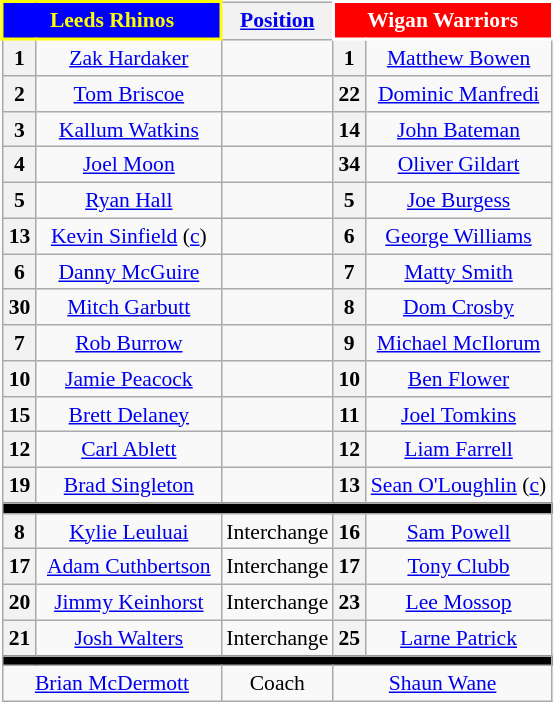<table class="wikitable" style="float:right; font-size:90%;">
<tr>
<th colspan="2"  style="width:138px; background:blue; color:yellow; border:2px solid yellow;"><strong>Leeds Rhinos</strong></th>
<th><a href='#'>Position</a></th>
<th colspan="2"  style="width:138px; background:red; color:white; border:2px solid white;"><strong>Wigan Warriors</strong></th>
</tr>
<tr>
<th>1</th>
<td style="text-align:center;"> <a href='#'>Zak Hardaker</a></td>
<td style="text-align:center;"></td>
<th>1</th>
<td style="text-align:center;"> <a href='#'>Matthew Bowen</a></td>
</tr>
<tr>
<th>2</th>
<td style="text-align:center;"> <a href='#'>Tom Briscoe</a></td>
<td style="text-align:center;"></td>
<th>22</th>
<td style="text-align:center;"> <a href='#'>Dominic Manfredi</a></td>
</tr>
<tr>
<th>3</th>
<td style="text-align:center;"> <a href='#'>Kallum Watkins</a></td>
<td style="text-align:center;"></td>
<th>14</th>
<td style="text-align:center;"> <a href='#'>John Bateman</a></td>
</tr>
<tr>
<th>4</th>
<td style="text-align:center;"> <a href='#'>Joel Moon</a></td>
<td style="text-align:center;"></td>
<th>34</th>
<td style="text-align:center;"> <a href='#'>Oliver Gildart</a></td>
</tr>
<tr>
<th>5</th>
<td style="text-align:center;"> <a href='#'>Ryan Hall</a></td>
<td style="text-align:center;"></td>
<th>5</th>
<td style="text-align:center;"> <a href='#'>Joe Burgess</a></td>
</tr>
<tr>
<th>13</th>
<td style="text-align:center;"> <a href='#'>Kevin Sinfield</a> (<a href='#'>c</a>)</td>
<td style="text-align:center;"></td>
<th>6</th>
<td style="text-align:center;"> <a href='#'>George Williams</a></td>
</tr>
<tr>
<th>6</th>
<td style="text-align:center;"> <a href='#'>Danny McGuire</a></td>
<td style="text-align:center;"></td>
<th>7</th>
<td style="text-align:center;"> <a href='#'>Matty Smith</a></td>
</tr>
<tr>
<th>30</th>
<td style="text-align:center;"> <a href='#'>Mitch Garbutt</a></td>
<td style="text-align:center;"></td>
<th>8</th>
<td style="text-align:center;"> <a href='#'>Dom Crosby</a></td>
</tr>
<tr>
<th>7</th>
<td style="text-align:center;"> <a href='#'>Rob Burrow</a></td>
<td style="text-align:center;"></td>
<th>9</th>
<td style="text-align:center;"> <a href='#'>Michael McIlorum</a></td>
</tr>
<tr>
<th>10</th>
<td style="text-align:center;"> <a href='#'>Jamie Peacock</a></td>
<td style="text-align:center;"></td>
<th>10</th>
<td style="text-align:center;"> <a href='#'>Ben Flower</a></td>
</tr>
<tr>
<th>15</th>
<td style="text-align:center;"> <a href='#'>Brett Delaney</a></td>
<td style="text-align:center;"></td>
<th>11</th>
<td style="text-align:center;"> <a href='#'>Joel Tomkins</a></td>
</tr>
<tr>
<th>12</th>
<td style="text-align:center;"> <a href='#'>Carl Ablett</a></td>
<td style="text-align:center;"></td>
<th>12</th>
<td style="text-align:center;"> <a href='#'>Liam Farrell</a></td>
</tr>
<tr>
<th>19</th>
<td style="text-align:center;"> <a href='#'>Brad Singleton</a></td>
<td style="text-align:center;"></td>
<th>13</th>
<td style="text-align:center;"> <a href='#'>Sean O'Loughlin</a>  (<a href='#'>c</a>)</td>
</tr>
<tr>
<td style=background:black; colspan=5></td>
</tr>
<tr>
<th>8</th>
<td style="text-align:center;"> <a href='#'>Kylie Leuluai</a></td>
<td style="text-align:center;">Interchange</td>
<th>16</th>
<td style="text-align:center;"> <a href='#'>Sam Powell</a></td>
</tr>
<tr>
<th>17</th>
<td style="text-align:center;"> <a href='#'>Adam Cuthbertson</a></td>
<td style="text-align:center;">Interchange</td>
<th>17</th>
<td style="text-align:center;"> <a href='#'>Tony Clubb</a></td>
</tr>
<tr>
<th>20</th>
<td style="text-align:center;"> <a href='#'>Jimmy Keinhorst</a></td>
<td style="text-align:center;">Interchange</td>
<th>23</th>
<td style="text-align:center;"> <a href='#'>Lee Mossop</a></td>
</tr>
<tr>
<th>21</th>
<td style="text-align:center;"> <a href='#'>Josh Walters</a></td>
<td style="text-align:center;">Interchange</td>
<th>25</th>
<td style="text-align:center;"> <a href='#'>Larne Patrick</a></td>
</tr>
<tr>
<td style=background:black; colspan=5></td>
</tr>
<tr>
<td colspan="2" style="text-align:center;"> <a href='#'>Brian McDermott</a></td>
<td style="text-align:center;">Coach</td>
<td colspan="2" style="text-align:center;"> <a href='#'>Shaun Wane</a></td>
</tr>
</table>
